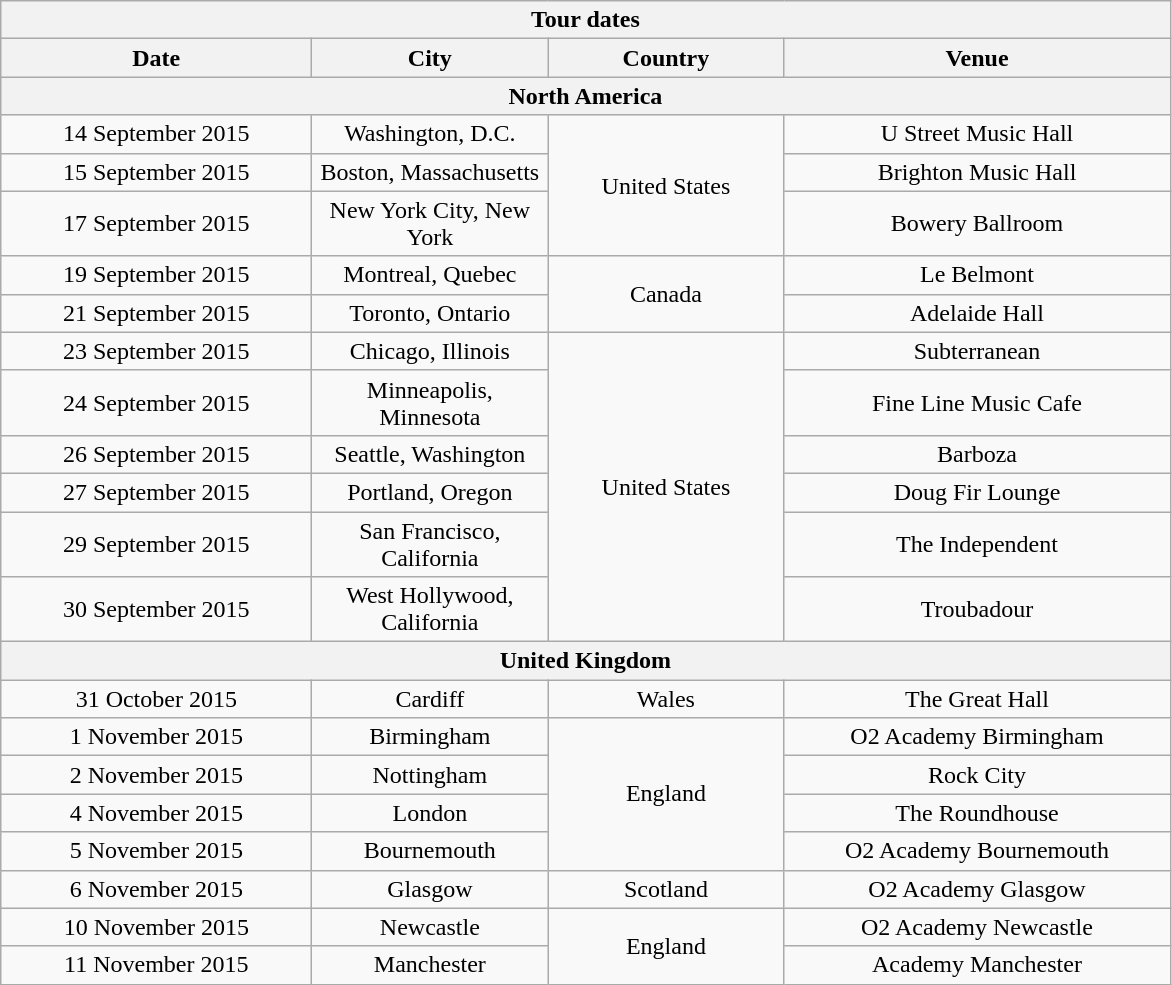<table class="wikitable collapsible" style="text-align:center;">
<tr>
<th colspan=4>Tour dates</th>
</tr>
<tr>
<th style="width:200px;">Date</th>
<th style="width:150px;">City</th>
<th style="width:150px;">Country</th>
<th style="width:250px;">Venue</th>
</tr>
<tr>
<th colspan="4"><strong>North America</strong></th>
</tr>
<tr>
<td>14 September 2015</td>
<td>Washington, D.C.</td>
<td rowspan="3">United States</td>
<td>U Street Music Hall</td>
</tr>
<tr>
<td>15 September 2015</td>
<td>Boston, Massachusetts</td>
<td>Brighton Music Hall</td>
</tr>
<tr>
<td>17 September 2015</td>
<td>New York City, New York</td>
<td>Bowery Ballroom</td>
</tr>
<tr>
<td>19 September 2015</td>
<td>Montreal, Quebec</td>
<td rowspan="2">Canada</td>
<td>Le Belmont</td>
</tr>
<tr>
<td>21 September 2015</td>
<td>Toronto, Ontario</td>
<td>Adelaide Hall</td>
</tr>
<tr>
<td>23 September 2015</td>
<td>Chicago, Illinois</td>
<td rowspan="6">United States</td>
<td>Subterranean</td>
</tr>
<tr>
<td>24 September 2015</td>
<td>Minneapolis, Minnesota</td>
<td>Fine Line Music Cafe</td>
</tr>
<tr>
<td>26 September 2015</td>
<td>Seattle, Washington</td>
<td>Barboza</td>
</tr>
<tr>
<td>27 September 2015</td>
<td>Portland, Oregon</td>
<td>Doug Fir Lounge</td>
</tr>
<tr>
<td>29 September 2015</td>
<td>San Francisco, California</td>
<td>The Independent</td>
</tr>
<tr>
<td>30 September 2015</td>
<td>West Hollywood, California</td>
<td>Troubadour</td>
</tr>
<tr>
<th colspan="4"><strong>United Kingdom</strong></th>
</tr>
<tr>
<td>31 October 2015</td>
<td>Cardiff</td>
<td>Wales</td>
<td>The Great Hall</td>
</tr>
<tr>
<td>1 November 2015</td>
<td>Birmingham</td>
<td rowspan="4">England</td>
<td>O2 Academy Birmingham</td>
</tr>
<tr>
<td>2 November 2015</td>
<td>Nottingham</td>
<td>Rock City</td>
</tr>
<tr>
<td>4 November 2015</td>
<td>London</td>
<td>The Roundhouse</td>
</tr>
<tr>
<td>5 November 2015</td>
<td>Bournemouth</td>
<td>O2 Academy Bournemouth</td>
</tr>
<tr>
<td>6 November 2015</td>
<td>Glasgow</td>
<td>Scotland</td>
<td>O2 Academy Glasgow</td>
</tr>
<tr>
<td>10 November 2015</td>
<td>Newcastle</td>
<td rowspan="2">England</td>
<td>O2 Academy Newcastle</td>
</tr>
<tr>
<td>11 November 2015</td>
<td>Manchester</td>
<td>Academy Manchester</td>
</tr>
</table>
